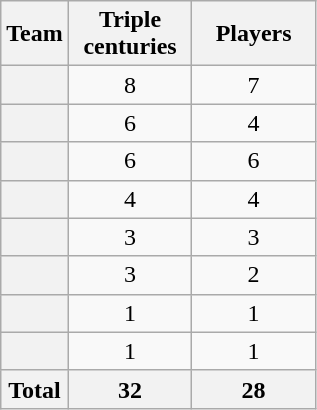<table class="wikitable sortable plainrowheaders" style="text-align:center">
<tr>
<th scope="col style="width:120px">Team</th>
<th scope="col" style="width:75px">Triple centuries</th>
<th scope="col" style="width:75px">Players</th>
</tr>
<tr>
<th scope="row"></th>
<td>8</td>
<td>7</td>
</tr>
<tr>
<th scope="row"></th>
<td>6</td>
<td>4</td>
</tr>
<tr>
<th scope="row"></th>
<td>6</td>
<td>6</td>
</tr>
<tr>
<th scope="row"></th>
<td>4</td>
<td>4</td>
</tr>
<tr>
<th scope="row"></th>
<td>3</td>
<td>3</td>
</tr>
<tr>
<th scope="row"></th>
<td>3</td>
<td>2</td>
</tr>
<tr>
<th scope="row"></th>
<td>1</td>
<td>1</td>
</tr>
<tr>
<th scope="row"></th>
<td>1</td>
<td>1</td>
</tr>
<tr>
<th>Total</th>
<th>32</th>
<th>28</th>
</tr>
</table>
